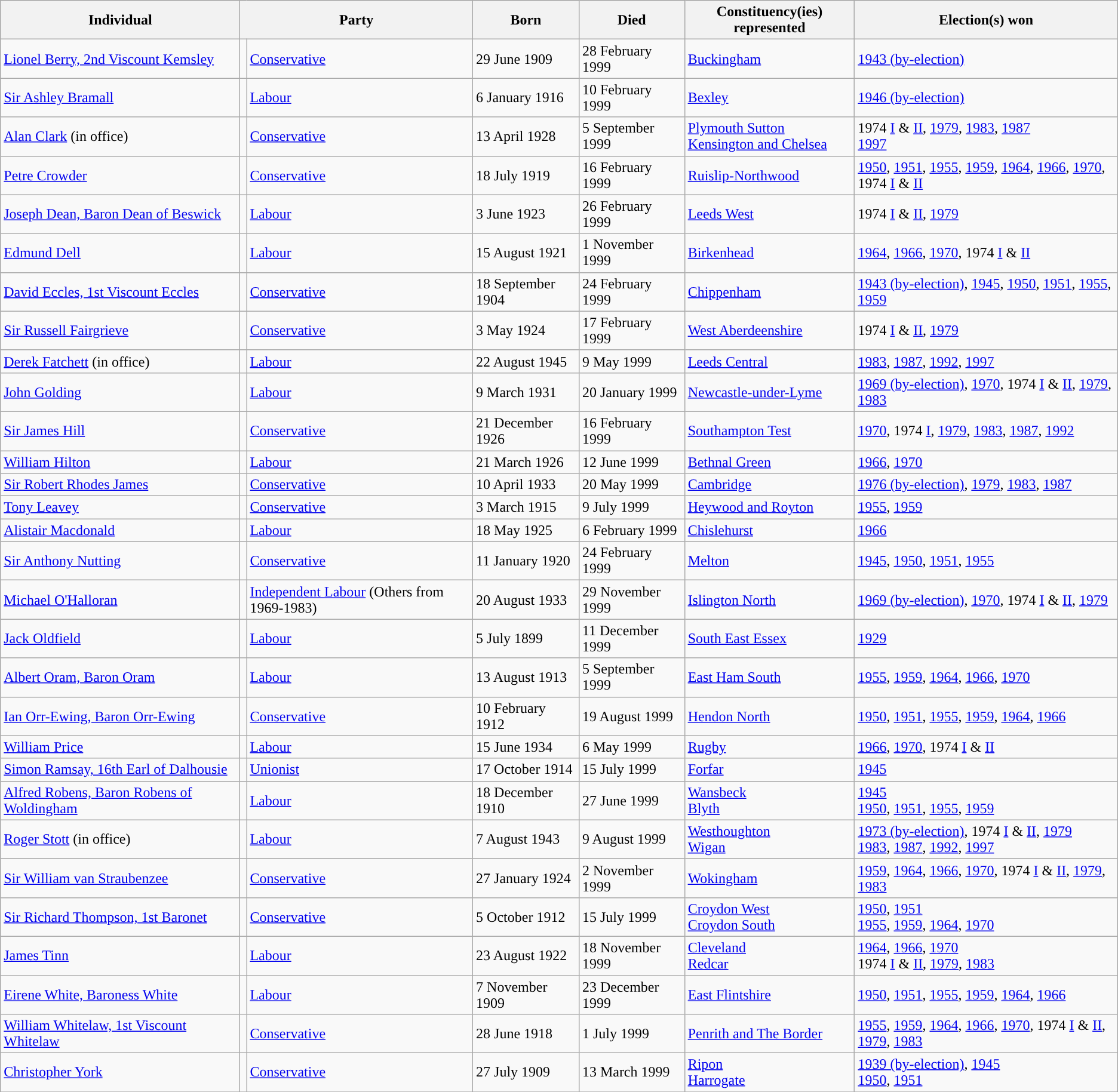<table class="wikitable sortable">
<tr>
<th width="260px">Individual</th>
<th colspan="2">Party</th>
<th>Born</th>
<th>Died</th>
<th>Constituency(ies) represented</th>
<th>Election(s) won</th>
</tr>
<tr>
<td><a href='#'>Lionel Berry, 2nd Viscount Kemsley</a></td>
<td style="background-color: "></td>
<td><a href='#'>Conservative</a></td>
<td>29 June 1909</td>
<td>28 February 1999</td>
<td><a href='#'>Buckingham</a></td>
<td><a href='#'>1943 (by-election)</a></td>
</tr>
<tr>
<td><a href='#'>Sir Ashley Bramall</a></td>
<td style="background-color: "></td>
<td><a href='#'>Labour</a></td>
<td>6 January 1916</td>
<td>10 February 1999</td>
<td><a href='#'>Bexley</a></td>
<td><a href='#'>1946 (by-election)</a></td>
</tr>
<tr>
<td><a href='#'>Alan Clark</a> (in office)</td>
<td style="background-color: "></td>
<td><a href='#'>Conservative</a></td>
<td>13 April 1928</td>
<td>5 September 1999</td>
<td><a href='#'>Plymouth Sutton</a><br><a href='#'>Kensington and Chelsea</a></td>
<td>1974 <a href='#'>I</a> & <a href='#'>II</a>, <a href='#'>1979</a>, <a href='#'>1983</a>, <a href='#'>1987</a><br><a href='#'>1997</a></td>
</tr>
<tr>
<td><a href='#'>Petre Crowder</a></td>
<td style="background-color: "></td>
<td><a href='#'>Conservative</a></td>
<td>18 July 1919</td>
<td>16 February 1999</td>
<td><a href='#'>Ruislip-Northwood</a></td>
<td><a href='#'>1950</a>, <a href='#'>1951</a>, <a href='#'>1955</a>, <a href='#'>1959</a>, <a href='#'>1964</a>, <a href='#'>1966</a>, <a href='#'>1970</a>, 1974 <a href='#'>I</a> & <a href='#'>II</a></td>
</tr>
<tr>
<td><a href='#'>Joseph Dean, Baron Dean of Beswick</a></td>
<td style="background-color: "></td>
<td><a href='#'>Labour</a></td>
<td>3 June 1923</td>
<td>26 February 1999</td>
<td><a href='#'>Leeds West</a></td>
<td>1974 <a href='#'>I</a> & <a href='#'>II</a>, <a href='#'>1979</a></td>
</tr>
<tr>
<td><a href='#'>Edmund Dell</a></td>
<td style="background-color: "></td>
<td><a href='#'>Labour</a></td>
<td>15 August 1921</td>
<td>1 November 1999</td>
<td><a href='#'>Birkenhead</a></td>
<td><a href='#'>1964</a>, <a href='#'>1966</a>, <a href='#'>1970</a>, 1974 <a href='#'>I</a> & <a href='#'>II</a></td>
</tr>
<tr>
<td><a href='#'>David Eccles, 1st Viscount Eccles</a></td>
<td style="background-color: "></td>
<td><a href='#'>Conservative</a></td>
<td>18 September 1904</td>
<td>24 February 1999</td>
<td><a href='#'>Chippenham</a></td>
<td><a href='#'>1943 (by-election)</a>, <a href='#'>1945</a>, <a href='#'>1950</a>, <a href='#'>1951</a>, <a href='#'>1955</a>, <a href='#'>1959</a></td>
</tr>
<tr>
<td><a href='#'>Sir Russell Fairgrieve</a></td>
<td style="background-color: "></td>
<td><a href='#'>Conservative</a></td>
<td>3 May 1924</td>
<td>17 February 1999</td>
<td><a href='#'>West Aberdeenshire</a></td>
<td>1974 <a href='#'>I</a> & <a href='#'>II</a>, <a href='#'>1979</a></td>
</tr>
<tr>
<td><a href='#'>Derek Fatchett</a> (in office)</td>
<td style="background-color: "></td>
<td><a href='#'>Labour</a></td>
<td>22 August 1945</td>
<td>9 May 1999</td>
<td><a href='#'>Leeds Central</a></td>
<td><a href='#'>1983</a>, <a href='#'>1987</a>, <a href='#'>1992</a>, <a href='#'>1997</a></td>
</tr>
<tr>
<td><a href='#'>John Golding</a></td>
<td style="background-color: "></td>
<td><a href='#'>Labour</a></td>
<td>9 March 1931</td>
<td>20 January 1999</td>
<td><a href='#'>Newcastle-under-Lyme</a></td>
<td><a href='#'>1969 (by-election)</a>, <a href='#'>1970</a>, 1974 <a href='#'>I</a> & <a href='#'>II</a>, <a href='#'>1979</a>, <a href='#'>1983</a></td>
</tr>
<tr>
<td><a href='#'>Sir James Hill</a></td>
<td style="background-color: "></td>
<td><a href='#'>Conservative</a></td>
<td>21 December 1926</td>
<td>16 February 1999</td>
<td><a href='#'>Southampton Test</a></td>
<td><a href='#'>1970</a>, 1974 <a href='#'>I</a>, <a href='#'>1979</a>, <a href='#'>1983</a>, <a href='#'>1987</a>, <a href='#'>1992</a></td>
</tr>
<tr>
<td><a href='#'>William Hilton</a></td>
<td style="background-color: "></td>
<td><a href='#'>Labour</a></td>
<td>21 March 1926</td>
<td>12 June 1999</td>
<td><a href='#'>Bethnal Green</a></td>
<td><a href='#'>1966</a>, <a href='#'>1970</a></td>
</tr>
<tr>
<td><a href='#'>Sir Robert Rhodes James</a></td>
<td style="background-color: "></td>
<td><a href='#'>Conservative</a></td>
<td>10 April 1933</td>
<td>20 May 1999</td>
<td><a href='#'>Cambridge</a></td>
<td><a href='#'>1976 (by-election)</a>, <a href='#'>1979</a>, <a href='#'>1983</a>, <a href='#'>1987</a></td>
</tr>
<tr>
<td><a href='#'>Tony Leavey</a></td>
<td style="background-color: "></td>
<td><a href='#'>Conservative</a></td>
<td>3 March 1915</td>
<td>9 July 1999</td>
<td><a href='#'>Heywood and Royton</a></td>
<td><a href='#'>1955</a>, <a href='#'>1959</a></td>
</tr>
<tr>
<td><a href='#'>Alistair Macdonald</a></td>
<td style="background-color: "></td>
<td><a href='#'>Labour</a></td>
<td>18 May 1925</td>
<td>6 February 1999</td>
<td><a href='#'>Chislehurst</a></td>
<td><a href='#'>1966</a></td>
</tr>
<tr>
<td><a href='#'>Sir Anthony Nutting</a></td>
<td style="background-color: "></td>
<td><a href='#'>Conservative</a></td>
<td>11 January 1920</td>
<td>24 February 1999</td>
<td><a href='#'>Melton</a></td>
<td><a href='#'>1945</a>, <a href='#'>1950</a>, <a href='#'>1951</a>, <a href='#'>1955</a></td>
</tr>
<tr>
<td><a href='#'>Michael O'Halloran</a></td>
<td style="background-color: "></td>
<td><a href='#'>Independent Labour</a> (Others from 1969-1983)</td>
<td>20 August 1933</td>
<td>29 November 1999</td>
<td><a href='#'>Islington North</a></td>
<td><a href='#'>1969 (by-election)</a>, <a href='#'>1970</a>, 1974 <a href='#'>I</a> & <a href='#'>II</a>, <a href='#'>1979</a></td>
</tr>
<tr>
<td><a href='#'>Jack Oldfield</a></td>
<td style="background-color: "></td>
<td><a href='#'>Labour</a></td>
<td>5 July 1899</td>
<td>11 December 1999</td>
<td><a href='#'>South East Essex</a></td>
<td><a href='#'>1929</a></td>
</tr>
<tr>
<td><a href='#'>Albert Oram, Baron Oram</a></td>
<td style="background-color: "></td>
<td><a href='#'>Labour</a></td>
<td>13 August 1913</td>
<td>5 September 1999</td>
<td><a href='#'>East Ham South</a></td>
<td><a href='#'>1955</a>, <a href='#'>1959</a>, <a href='#'>1964</a>, <a href='#'>1966</a>, <a href='#'>1970</a></td>
</tr>
<tr>
<td><a href='#'>Ian Orr-Ewing, Baron Orr-Ewing</a></td>
<td style="background-color: "></td>
<td><a href='#'>Conservative</a></td>
<td>10 February 1912</td>
<td>19 August 1999</td>
<td><a href='#'>Hendon North</a></td>
<td><a href='#'>1950</a>, <a href='#'>1951</a>, <a href='#'>1955</a>, <a href='#'>1959</a>, <a href='#'>1964</a>, <a href='#'>1966</a></td>
</tr>
<tr>
<td><a href='#'>William Price</a></td>
<td style="background-color: "></td>
<td><a href='#'>Labour</a></td>
<td>15 June 1934</td>
<td>6 May 1999</td>
<td><a href='#'>Rugby</a></td>
<td><a href='#'>1966</a>, <a href='#'>1970</a>, 1974 <a href='#'>I</a> & <a href='#'>II</a></td>
</tr>
<tr>
<td><a href='#'>Simon Ramsay, 16th Earl of Dalhousie</a></td>
<td style="background-color: "></td>
<td><a href='#'>Unionist</a></td>
<td>17 October 1914</td>
<td>15 July 1999</td>
<td><a href='#'>Forfar</a></td>
<td><a href='#'>1945</a></td>
</tr>
<tr>
<td><a href='#'>Alfred Robens, Baron Robens of Woldingham</a></td>
<td style="background-color: "></td>
<td><a href='#'>Labour</a></td>
<td>18 December 1910</td>
<td>27 June 1999</td>
<td><a href='#'>Wansbeck</a><br><a href='#'>Blyth</a></td>
<td><a href='#'>1945</a><br><a href='#'>1950</a>, <a href='#'>1951</a>, <a href='#'>1955</a>, <a href='#'>1959</a></td>
</tr>
<tr>
<td><a href='#'>Roger Stott</a> (in office)</td>
<td style="background-color: "></td>
<td><a href='#'>Labour</a></td>
<td>7 August 1943</td>
<td>9 August 1999</td>
<td><a href='#'>Westhoughton</a><br><a href='#'>Wigan</a></td>
<td><a href='#'>1973 (by-election)</a>, 1974 <a href='#'>I</a> & <a href='#'>II</a>, <a href='#'>1979</a><br><a href='#'>1983</a>, <a href='#'>1987</a>, <a href='#'>1992</a>, <a href='#'>1997</a></td>
</tr>
<tr>
<td><a href='#'>Sir William van Straubenzee</a></td>
<td style="background-color: "></td>
<td><a href='#'>Conservative</a></td>
<td>27 January 1924</td>
<td>2 November 1999</td>
<td><a href='#'>Wokingham</a></td>
<td><a href='#'>1959</a>, <a href='#'>1964</a>, <a href='#'>1966</a>, <a href='#'>1970</a>, 1974 <a href='#'>I</a> & <a href='#'>II</a>, <a href='#'>1979</a>, <a href='#'>1983</a></td>
</tr>
<tr>
<td><a href='#'>Sir Richard Thompson, 1st Baronet</a></td>
<td style="background-color: "></td>
<td><a href='#'>Conservative</a></td>
<td>5 October 1912</td>
<td>15 July 1999</td>
<td><a href='#'>Croydon West</a><br><a href='#'>Croydon South</a></td>
<td><a href='#'>1950</a>, <a href='#'>1951</a><br><a href='#'>1955</a>, <a href='#'>1959</a>, <a href='#'>1964</a>, <a href='#'>1970</a></td>
</tr>
<tr>
<td><a href='#'>James Tinn</a></td>
<td style="background-color: "></td>
<td><a href='#'>Labour</a></td>
<td>23 August 1922</td>
<td>18 November 1999</td>
<td><a href='#'>Cleveland</a><br><a href='#'>Redcar</a></td>
<td><a href='#'>1964</a>, <a href='#'>1966</a>, <a href='#'>1970</a><br>1974 <a href='#'>I</a> & <a href='#'>II</a>, <a href='#'>1979</a>, <a href='#'>1983</a></td>
</tr>
<tr>
<td><a href='#'>Eirene White, Baroness White</a></td>
<td style="background-color: "></td>
<td><a href='#'>Labour</a></td>
<td>7 November 1909</td>
<td>23 December 1999</td>
<td><a href='#'>East Flintshire</a></td>
<td><a href='#'>1950</a>, <a href='#'>1951</a>, <a href='#'>1955</a>, <a href='#'>1959</a>, <a href='#'>1964</a>, <a href='#'>1966</a></td>
</tr>
<tr>
<td><a href='#'>William Whitelaw, 1st Viscount Whitelaw</a></td>
<td style="background-color: "></td>
<td><a href='#'>Conservative</a></td>
<td>28 June 1918</td>
<td>1 July 1999</td>
<td><a href='#'>Penrith and The Border</a></td>
<td><a href='#'>1955</a>, <a href='#'>1959</a>, <a href='#'>1964</a>, <a href='#'>1966</a>, <a href='#'>1970</a>, 1974 <a href='#'>I</a> & <a href='#'>II</a>, <a href='#'>1979</a>, <a href='#'>1983</a></td>
</tr>
<tr>
<td><a href='#'>Christopher York</a></td>
<td style="background-color: "></td>
<td><a href='#'>Conservative</a></td>
<td>27 July 1909</td>
<td>13 March 1999</td>
<td><a href='#'>Ripon</a><br><a href='#'>Harrogate</a></td>
<td><a href='#'>1939 (by-election)</a>, <a href='#'>1945</a><br><a href='#'>1950</a>, <a href='#'>1951</a></td>
</tr>
<tr>
</tr>
</table>
